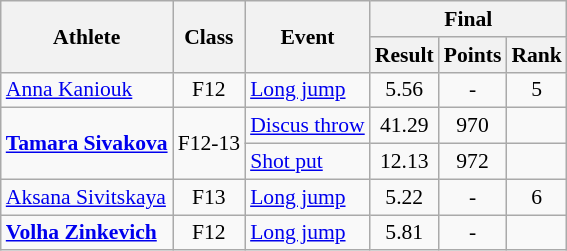<table class=wikitable style="font-size:90%">
<tr>
<th rowspan="2">Athlete</th>
<th rowspan="2">Class</th>
<th rowspan="2">Event</th>
<th colspan="3">Final</th>
</tr>
<tr>
<th>Result</th>
<th>Points</th>
<th>Rank</th>
</tr>
<tr>
<td><a href='#'>Anna Kaniouk</a></td>
<td style="text-align:center;">F12</td>
<td><a href='#'>Long jump</a></td>
<td style="text-align:center;">5.56</td>
<td style="text-align:center;">-</td>
<td style="text-align:center;">5</td>
</tr>
<tr>
<td rowspan="2"><strong><a href='#'>Tamara Sivakova</a></strong></td>
<td rowspan="2" style="text-align:center;">F12-13</td>
<td><a href='#'>Discus throw</a></td>
<td style="text-align:center;">41.29</td>
<td style="text-align:center;">970</td>
<td style="text-align:center;"></td>
</tr>
<tr>
<td><a href='#'>Shot put</a></td>
<td style="text-align:center;">12.13</td>
<td style="text-align:center;">972</td>
<td style="text-align:center;"></td>
</tr>
<tr>
<td><a href='#'>Aksana Sivitskaya</a></td>
<td style="text-align:center;">F13</td>
<td><a href='#'>Long jump</a></td>
<td style="text-align:center;">5.22</td>
<td style="text-align:center;">-</td>
<td style="text-align:center;">6</td>
</tr>
<tr>
<td><strong><a href='#'>Volha Zinkevich</a></strong></td>
<td style="text-align:center;">F12</td>
<td><a href='#'>Long jump</a></td>
<td style="text-align:center;">5.81</td>
<td style="text-align:center;">-</td>
<td style="text-align:center;"></td>
</tr>
</table>
